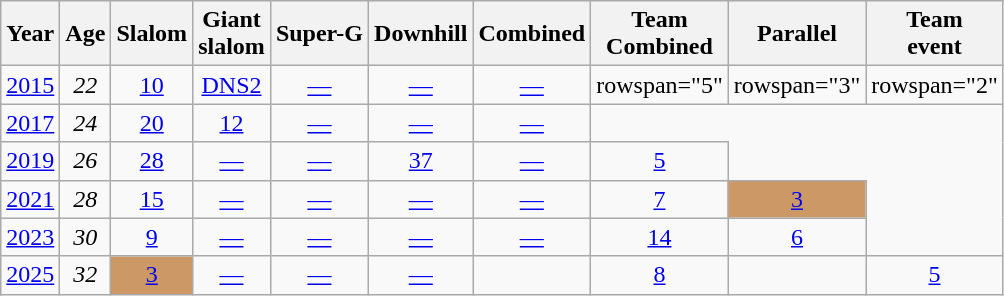<table class=wikitable style="text-align:center">
<tr>
<th>Year</th>
<th>Age</th>
<th>Slalom</th>
<th>Giant<br>slalom</th>
<th>Super-G</th>
<th>Downhill</th>
<th>Combined</th>
<th>Team<br>Combined</th>
<th>Parallel</th>
<th>Team<br> event </th>
</tr>
<tr>
<td><a href='#'>2015</a></td>
<td><em>22</em></td>
<td><a href='#'>10</a></td>
<td><a href='#'>DNS2</a></td>
<td><a href='#'>—</a></td>
<td><a href='#'>—</a></td>
<td><a href='#'>—</a></td>
<td>rowspan="5" </td>
<td>rowspan="3" </td>
<td>rowspan="2" </td>
</tr>
<tr>
<td><a href='#'>2017</a></td>
<td><em>24</em></td>
<td><a href='#'>20</a></td>
<td><a href='#'>12</a></td>
<td><a href='#'>—</a></td>
<td><a href='#'>—</a></td>
<td><a href='#'>—</a></td>
</tr>
<tr>
<td><a href='#'>2019</a></td>
<td><em>26</em></td>
<td><a href='#'>28</a></td>
<td><a href='#'>—</a></td>
<td><a href='#'>—</a></td>
<td><a href='#'>37</a></td>
<td><a href='#'>—</a></td>
<td><a href='#'>5</a></td>
</tr>
<tr>
<td><a href='#'>2021</a></td>
<td><em>28</em></td>
<td><a href='#'>15</a></td>
<td><a href='#'>—</a></td>
<td><a href='#'>—</a></td>
<td><a href='#'>—</a></td>
<td><a href='#'>—</a></td>
<td><a href='#'>7</a></td>
<td bgcolor="#c96"><a href='#'>3</a></td>
</tr>
<tr>
<td><a href='#'>2023</a></td>
<td><em>30</em></td>
<td><a href='#'>9</a></td>
<td><a href='#'>—</a></td>
<td><a href='#'>—</a></td>
<td><a href='#'>—</a></td>
<td><a href='#'>—</a></td>
<td><a href='#'>14</a></td>
<td><a href='#'>6</a></td>
</tr>
<tr>
<td><a href='#'>2025</a></td>
<td><em>32</em></td>
<td bgcolor="#c96"><a href='#'>3</a></td>
<td><a href='#'>—</a></td>
<td><a href='#'>—</a></td>
<td><a href='#'>—</a></td>
<td></td>
<td><a href='#'>8</a></td>
<td></td>
<td><a href='#'>5</a></td>
</tr>
</table>
